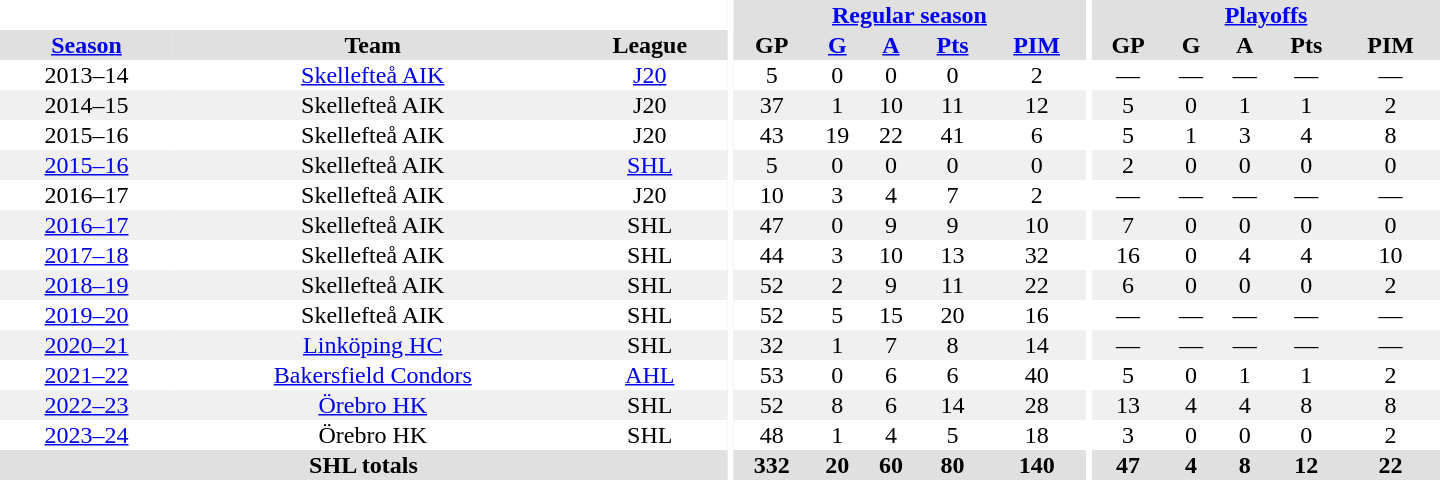<table border="0" cellpadding="1" cellspacing="0" style="text-align:center; width:60em">
<tr bgcolor="#e0e0e0">
<th colspan="3" bgcolor="#ffffff"></th>
<th rowspan="100" bgcolor="#ffffff"></th>
<th colspan="5"><a href='#'>Regular season</a></th>
<th rowspan="100" bgcolor="#ffffff"></th>
<th colspan="5"><a href='#'>Playoffs</a></th>
</tr>
<tr bgcolor="#e0e0e0">
<th><a href='#'>Season</a></th>
<th>Team</th>
<th>League</th>
<th>GP</th>
<th><a href='#'>G</a></th>
<th><a href='#'>A</a></th>
<th><a href='#'>Pts</a></th>
<th><a href='#'>PIM</a></th>
<th>GP</th>
<th>G</th>
<th>A</th>
<th>Pts</th>
<th>PIM</th>
</tr>
<tr>
<td>2013–14</td>
<td><a href='#'>Skellefteå AIK</a></td>
<td><a href='#'>J20</a></td>
<td>5</td>
<td>0</td>
<td>0</td>
<td>0</td>
<td>2</td>
<td>—</td>
<td>—</td>
<td>—</td>
<td>—</td>
<td>—</td>
</tr>
<tr bgcolor="#f0f0f0">
<td>2014–15</td>
<td>Skellefteå AIK</td>
<td>J20</td>
<td>37</td>
<td>1</td>
<td>10</td>
<td>11</td>
<td>12</td>
<td>5</td>
<td>0</td>
<td>1</td>
<td>1</td>
<td>2</td>
</tr>
<tr>
<td>2015–16</td>
<td>Skellefteå AIK</td>
<td>J20</td>
<td>43</td>
<td>19</td>
<td>22</td>
<td>41</td>
<td>6</td>
<td>5</td>
<td>1</td>
<td>3</td>
<td>4</td>
<td>8</td>
</tr>
<tr bgcolor="#f0f0f0">
<td><a href='#'>2015–16</a></td>
<td>Skellefteå AIK</td>
<td><a href='#'>SHL</a></td>
<td>5</td>
<td>0</td>
<td>0</td>
<td>0</td>
<td>0</td>
<td>2</td>
<td>0</td>
<td>0</td>
<td>0</td>
<td>0</td>
</tr>
<tr>
<td>2016–17</td>
<td>Skellefteå AIK</td>
<td>J20</td>
<td>10</td>
<td>3</td>
<td>4</td>
<td>7</td>
<td>2</td>
<td>—</td>
<td>—</td>
<td>—</td>
<td>—</td>
<td>—</td>
</tr>
<tr bgcolor="#f0f0f0">
<td><a href='#'>2016–17</a></td>
<td>Skellefteå AIK</td>
<td>SHL</td>
<td>47</td>
<td>0</td>
<td>9</td>
<td>9</td>
<td>10</td>
<td>7</td>
<td>0</td>
<td>0</td>
<td>0</td>
<td>0</td>
</tr>
<tr>
<td><a href='#'>2017–18</a></td>
<td>Skellefteå AIK</td>
<td>SHL</td>
<td>44</td>
<td>3</td>
<td>10</td>
<td>13</td>
<td>32</td>
<td>16</td>
<td>0</td>
<td>4</td>
<td>4</td>
<td>10</td>
</tr>
<tr bgcolor="#f0f0f0">
<td><a href='#'>2018–19</a></td>
<td>Skellefteå AIK</td>
<td>SHL</td>
<td>52</td>
<td>2</td>
<td>9</td>
<td>11</td>
<td>22</td>
<td>6</td>
<td>0</td>
<td>0</td>
<td>0</td>
<td>2</td>
</tr>
<tr>
<td><a href='#'>2019–20</a></td>
<td>Skellefteå AIK</td>
<td>SHL</td>
<td>52</td>
<td>5</td>
<td>15</td>
<td>20</td>
<td>16</td>
<td>—</td>
<td>—</td>
<td>—</td>
<td>—</td>
<td>—</td>
</tr>
<tr bgcolor="#f0f0f0">
<td><a href='#'>2020–21</a></td>
<td><a href='#'>Linköping HC</a></td>
<td>SHL</td>
<td>32</td>
<td>1</td>
<td>7</td>
<td>8</td>
<td>14</td>
<td>—</td>
<td>—</td>
<td>—</td>
<td>—</td>
<td>—</td>
</tr>
<tr>
<td><a href='#'>2021–22</a></td>
<td><a href='#'>Bakersfield Condors</a></td>
<td><a href='#'>AHL</a></td>
<td>53</td>
<td>0</td>
<td>6</td>
<td>6</td>
<td>40</td>
<td>5</td>
<td>0</td>
<td>1</td>
<td>1</td>
<td>2</td>
</tr>
<tr bgcolor="#f0f0f0">
<td><a href='#'>2022–23</a></td>
<td><a href='#'>Örebro HK</a></td>
<td>SHL</td>
<td>52</td>
<td>8</td>
<td>6</td>
<td>14</td>
<td>28</td>
<td>13</td>
<td>4</td>
<td>4</td>
<td>8</td>
<td>8</td>
</tr>
<tr>
<td><a href='#'>2023–24</a></td>
<td>Örebro HK</td>
<td>SHL</td>
<td>48</td>
<td>1</td>
<td>4</td>
<td>5</td>
<td>18</td>
<td>3</td>
<td>0</td>
<td>0</td>
<td>0</td>
<td>2</td>
</tr>
<tr bgcolor="#e0e0e0">
<th colspan="3">SHL totals</th>
<th>332</th>
<th>20</th>
<th>60</th>
<th>80</th>
<th>140</th>
<th>47</th>
<th>4</th>
<th>8</th>
<th>12</th>
<th>22</th>
</tr>
</table>
